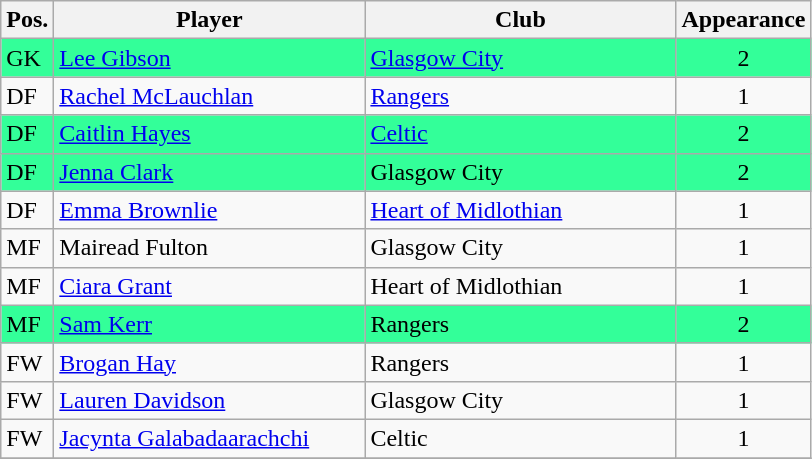<table class="wikitable">
<tr>
<th>Pos.</th>
<th>Player</th>
<th>Club</th>
<th>Appearance</th>
</tr>
<tr style="background:#33ff99;">
<td>GK</td>
<td style="width:200px;"><a href='#'>Lee Gibson</a> </td>
<td style="width:200px;"><a href='#'>Glasgow City</a></td>
<td align="center">2</td>
</tr>
<tr>
<td>DF</td>
<td><a href='#'>Rachel McLauchlan</a></td>
<td><a href='#'>Rangers</a></td>
<td align="center">1</td>
</tr>
<tr style="background:#33ff99;">
<td>DF</td>
<td><a href='#'>Caitlin Hayes</a> </td>
<td><a href='#'>Celtic</a></td>
<td align="center">2</td>
</tr>
<tr style="background:#33ff99;">
<td>DF</td>
<td><a href='#'>Jenna Clark</a> </td>
<td>Glasgow City</td>
<td align="center">2</td>
</tr>
<tr>
<td>DF</td>
<td><a href='#'>Emma Brownlie</a></td>
<td><a href='#'>Heart of Midlothian</a></td>
<td align="center">1</td>
</tr>
<tr>
<td>MF</td>
<td>Mairead Fulton</td>
<td>Glasgow City</td>
<td align="center">1</td>
</tr>
<tr>
<td>MF</td>
<td><a href='#'>Ciara Grant</a></td>
<td>Heart of Midlothian</td>
<td align="center">1</td>
</tr>
<tr style="background:#33ff99;">
<td>MF</td>
<td><a href='#'>Sam Kerr</a> </td>
<td>Rangers</td>
<td align="center">2</td>
</tr>
<tr>
<td>FW</td>
<td><a href='#'>Brogan Hay</a></td>
<td>Rangers</td>
<td align="center">1</td>
</tr>
<tr>
<td>FW</td>
<td><a href='#'>Lauren Davidson</a></td>
<td>Glasgow City</td>
<td align="center">1</td>
</tr>
<tr>
<td>FW</td>
<td><a href='#'>Jacynta Galabadaarachchi</a></td>
<td>Celtic</td>
<td align="center">1</td>
</tr>
<tr>
</tr>
</table>
